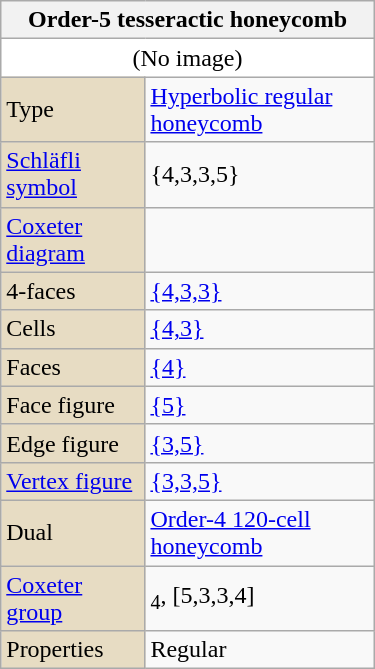<table class="wikitable" align="right" style="margin-left:10px" width="250">
<tr>
<th bgcolor=#e7dcc3 colspan=2>Order-5 tesseractic honeycomb</th>
</tr>
<tr>
<td bgcolor=#ffffff align=center colspan=2>(No image)</td>
</tr>
<tr>
<td bgcolor=#e7dcc3>Type</td>
<td><a href='#'>Hyperbolic regular honeycomb</a></td>
</tr>
<tr>
<td bgcolor=#e7dcc3><a href='#'>Schläfli symbol</a></td>
<td>{4,3,3,5}</td>
</tr>
<tr>
<td bgcolor=#e7dcc3><a href='#'>Coxeter diagram</a></td>
<td></td>
</tr>
<tr>
<td bgcolor=#e7dcc3>4-faces</td>
<td> <a href='#'>{4,3,3}</a></td>
</tr>
<tr>
<td bgcolor=#e7dcc3>Cells</td>
<td> <a href='#'>{4,3}</a></td>
</tr>
<tr>
<td bgcolor=#e7dcc3>Faces</td>
<td> <a href='#'>{4}</a></td>
</tr>
<tr>
<td bgcolor=#e7dcc3>Face figure</td>
<td> <a href='#'>{5}</a></td>
</tr>
<tr>
<td bgcolor=#e7dcc3>Edge figure</td>
<td> <a href='#'>{3,5}</a></td>
</tr>
<tr>
<td bgcolor=#e7dcc3><a href='#'>Vertex figure</a></td>
<td> <a href='#'>{3,3,5}</a></td>
</tr>
<tr>
<td bgcolor=#e7dcc3>Dual</td>
<td><a href='#'>Order-4 120-cell honeycomb</a></td>
</tr>
<tr>
<td bgcolor=#e7dcc3><a href='#'>Coxeter group</a></td>
<td><sub>4</sub>, [5,3,3,4]</td>
</tr>
<tr>
<td bgcolor=#e7dcc3>Properties</td>
<td>Regular</td>
</tr>
</table>
